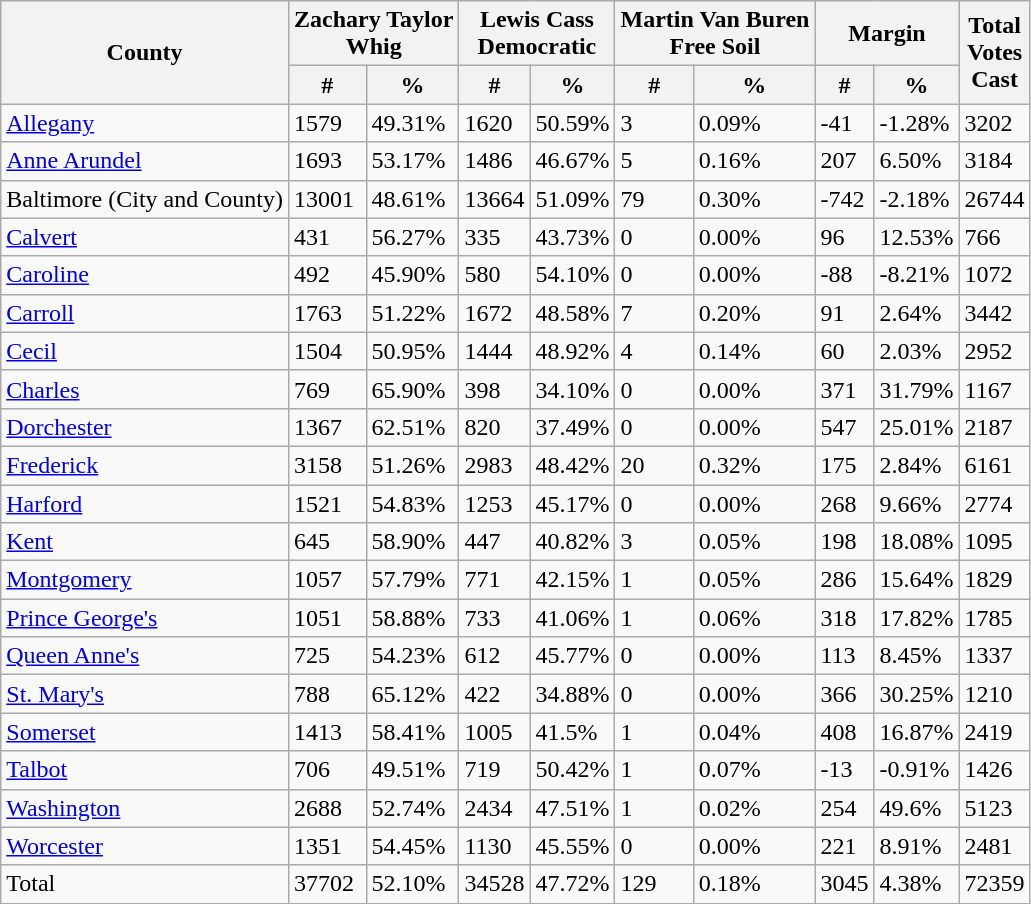<table class="wikitable sortable">
<tr>
<th rowspan="2">County</th>
<th colspan="2" >Zachary Taylor<br>Whig</th>
<th colspan="2" >Lewis Cass<br>Democratic</th>
<th colspan="2" >Martin Van Buren<br>Free Soil</th>
<th colspan="2">Margin</th>
<th rowspan="2">Total<br>Votes<br>Cast </th>
</tr>
<tr>
<th>#</th>
<th>%</th>
<th>#</th>
<th>%</th>
<th>#</th>
<th>%</th>
<th>#</th>
<th>%</th>
</tr>
<tr>
<td><a href='#'>Allegany</a></td>
<td>1579</td>
<td>49.31%</td>
<td>1620</td>
<td>50.59%</td>
<td>3</td>
<td>0.09%</td>
<td>-41</td>
<td>-1.28%</td>
<td>3202</td>
</tr>
<tr>
<td><a href='#'>Anne Arundel</a></td>
<td>1693</td>
<td>53.17%</td>
<td>1486</td>
<td>46.67%</td>
<td>5</td>
<td>0.16%</td>
<td>207</td>
<td>6.50%</td>
<td>3184</td>
</tr>
<tr>
<td>Baltimore (City and County)</td>
<td>13001</td>
<td>48.61%</td>
<td>13664</td>
<td>51.09%</td>
<td>79</td>
<td>0.30%</td>
<td>-742</td>
<td>-2.18%</td>
<td>26744</td>
</tr>
<tr>
<td><a href='#'>Calvert</a></td>
<td>431</td>
<td>56.27%</td>
<td>335</td>
<td>43.73%</td>
<td>0</td>
<td>0.00%</td>
<td>96</td>
<td>12.53%</td>
<td>766</td>
</tr>
<tr>
<td><a href='#'>Caroline</a></td>
<td>492</td>
<td>45.90%</td>
<td>580</td>
<td>54.10%</td>
<td>0</td>
<td>0.00%</td>
<td>-88</td>
<td>-8.21%</td>
<td>1072</td>
</tr>
<tr>
<td><a href='#'>Carroll</a></td>
<td>1763</td>
<td>51.22%</td>
<td>1672</td>
<td>48.58%</td>
<td>7</td>
<td>0.20%</td>
<td>91</td>
<td>2.64%</td>
<td>3442</td>
</tr>
<tr>
<td><a href='#'>Cecil</a></td>
<td>1504</td>
<td>50.95%</td>
<td>1444</td>
<td>48.92%</td>
<td>4</td>
<td>0.14%</td>
<td>60</td>
<td>2.03%</td>
<td>2952</td>
</tr>
<tr>
<td><a href='#'>Charles</a></td>
<td>769</td>
<td>65.90%</td>
<td>398</td>
<td>34.10%</td>
<td>0</td>
<td>0.00%</td>
<td>371</td>
<td>31.79%</td>
<td>1167</td>
</tr>
<tr>
<td><a href='#'>Dorchester</a></td>
<td>1367</td>
<td>62.51%</td>
<td>820</td>
<td>37.49%</td>
<td>0</td>
<td>0.00%</td>
<td>547</td>
<td>25.01%</td>
<td>2187</td>
</tr>
<tr>
<td><a href='#'>Frederick</a></td>
<td>3158</td>
<td>51.26%</td>
<td>2983</td>
<td>48.42%</td>
<td>20</td>
<td>0.32%</td>
<td>175</td>
<td>2.84%</td>
<td>6161</td>
</tr>
<tr>
<td><a href='#'>Harford</a></td>
<td>1521</td>
<td>54.83%</td>
<td>1253</td>
<td>45.17%</td>
<td>0</td>
<td>0.00%</td>
<td>268</td>
<td>9.66%</td>
<td>2774</td>
</tr>
<tr>
<td><a href='#'>Kent</a></td>
<td>645</td>
<td>58.90%</td>
<td>447</td>
<td>40.82%</td>
<td>3</td>
<td>0.05%</td>
<td>198</td>
<td>18.08%</td>
<td>1095</td>
</tr>
<tr>
<td><a href='#'>Montgomery</a></td>
<td>1057</td>
<td>57.79%</td>
<td>771</td>
<td>42.15%</td>
<td>1</td>
<td>0.05%</td>
<td>286</td>
<td>15.64%</td>
<td>1829</td>
</tr>
<tr>
<td><a href='#'>Prince George's</a></td>
<td>1051</td>
<td>58.88%</td>
<td>733</td>
<td>41.06%</td>
<td>1</td>
<td>0.06%</td>
<td>318</td>
<td>17.82%</td>
<td>1785</td>
</tr>
<tr>
<td><a href='#'>Queen Anne's</a></td>
<td>725</td>
<td>54.23%</td>
<td>612</td>
<td>45.77%</td>
<td>0</td>
<td>0.00%</td>
<td>113</td>
<td>8.45%</td>
<td>1337</td>
</tr>
<tr>
<td><a href='#'>St. Mary's</a></td>
<td>788</td>
<td>65.12%</td>
<td>422</td>
<td>34.88%</td>
<td>0</td>
<td>0.00%</td>
<td>366</td>
<td>30.25%</td>
<td>1210</td>
</tr>
<tr>
<td><a href='#'>Somerset</a></td>
<td>1413</td>
<td>58.41%</td>
<td>1005</td>
<td>41.5%</td>
<td>1</td>
<td>0.04%</td>
<td>408</td>
<td>16.87%</td>
<td>2419</td>
</tr>
<tr>
<td><a href='#'>Talbot</a></td>
<td>706</td>
<td>49.51%</td>
<td>719</td>
<td>50.42%</td>
<td>1</td>
<td>0.07%</td>
<td>-13</td>
<td>-0.91%</td>
<td>1426</td>
</tr>
<tr>
<td><a href='#'>Washington</a></td>
<td>2688</td>
<td>52.74%</td>
<td>2434</td>
<td>47.51%</td>
<td>1</td>
<td>0.02%</td>
<td>254</td>
<td>49.6%</td>
<td>5123</td>
</tr>
<tr>
<td><a href='#'>Worcester</a></td>
<td>1351</td>
<td>54.45%</td>
<td>1130</td>
<td>45.55%</td>
<td>0</td>
<td>0.00%</td>
<td>221</td>
<td>8.91%</td>
<td>2481</td>
</tr>
<tr>
<td>Total</td>
<td>37702</td>
<td>52.10%</td>
<td>34528</td>
<td>47.72%</td>
<td>129</td>
<td>0.18%</td>
<td>3045</td>
<td>4.38%</td>
<td>72359</td>
</tr>
</table>
